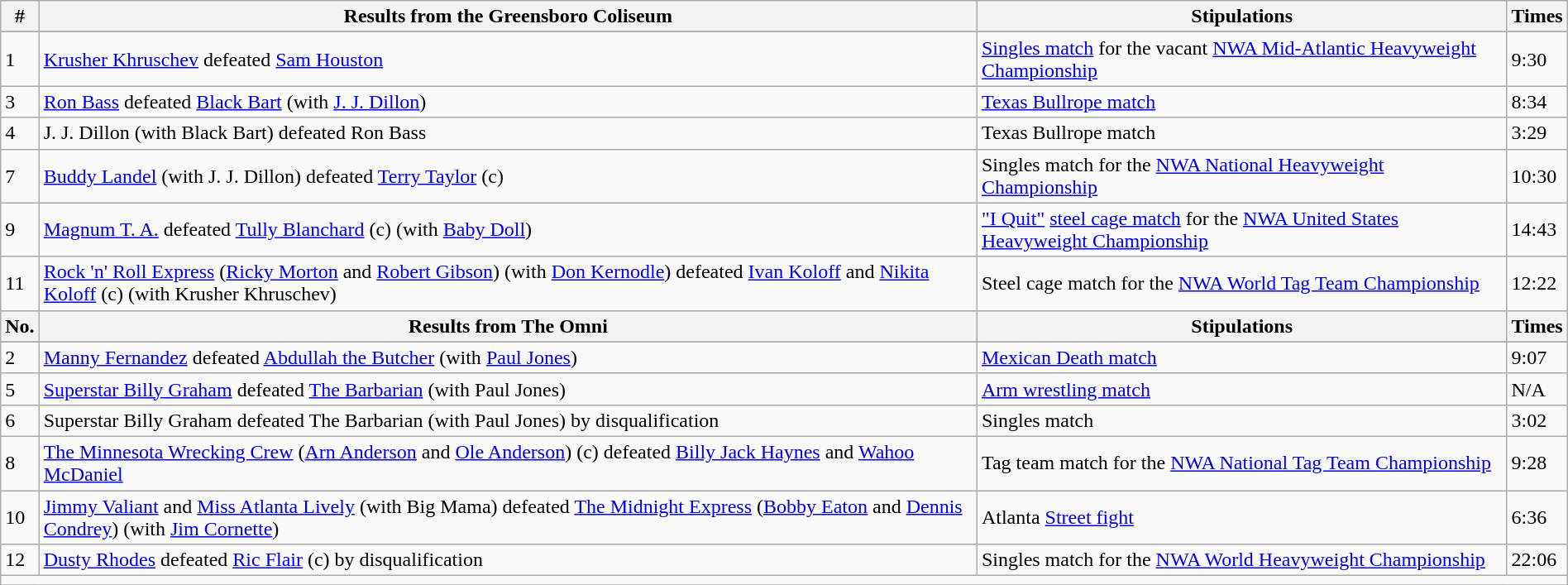<table style="font-size: 100%" class="wikitable sortable" width="100%">
<tr>
<th><strong>#</strong></th>
<th><strong>Results from the Greensboro Coliseum</strong></th>
<th><strong>Stipulations</strong></th>
<th><strong>Times</strong></th>
</tr>
<tr>
</tr>
<tr>
<td>1</td>
<td><a href='#'>Krusher Khruschev</a> defeated <a href='#'>Sam Houston</a></td>
<td><a href='#'>Singles match</a> for the vacant <a href='#'>NWA Mid-Atlantic Heavyweight Championship</a></td>
<td>9:30</td>
</tr>
<tr>
<td>3</td>
<td><a href='#'>Ron Bass</a> defeated <a href='#'>Black Bart</a> (with <a href='#'>J. J. Dillon</a>)</td>
<td><a href='#'>Texas Bullrope match</a></td>
<td>8:34</td>
</tr>
<tr>
<td>4</td>
<td>J. J. Dillon (with Black Bart) defeated Ron Bass</td>
<td>Texas Bullrope match</td>
<td>3:29</td>
</tr>
<tr>
<td>7</td>
<td><a href='#'>Buddy Landel</a> (with J. J. Dillon) defeated <a href='#'>Terry Taylor</a> (c)</td>
<td>Singles match for the <a href='#'>NWA National Heavyweight Championship</a></td>
<td>10:30</td>
</tr>
<tr>
<td>9</td>
<td><a href='#'>Magnum T. A.</a> defeated <a href='#'>Tully Blanchard</a> (c) (with <a href='#'>Baby Doll</a>)</td>
<td><a href='#'>"I Quit"</a> <a href='#'>steel cage match</a> for the <a href='#'>NWA United States Heavyweight Championship</a></td>
<td>14:43</td>
</tr>
<tr>
<td>11</td>
<td><a href='#'>Rock 'n' Roll Express</a> (<a href='#'>Ricky Morton</a> and <a href='#'>Robert Gibson</a>) (with <a href='#'>Don Kernodle</a>) defeated <a href='#'>Ivan Koloff</a> and <a href='#'>Nikita Koloff</a> (c) (with Krusher Khruschev)</td>
<td>Steel cage match for the <a href='#'>NWA World Tag Team Championship</a></td>
<td>12:22</td>
</tr>
<tr>
<th><strong>No.</strong></th>
<th><strong>Results from The Omni</strong></th>
<th><strong>Stipulations</strong></th>
<th><strong>Times</strong></th>
</tr>
<tr>
</tr>
<tr>
<td>2</td>
<td><a href='#'>Manny Fernandez</a> defeated <a href='#'>Abdullah the Butcher</a> (with <a href='#'>Paul Jones</a>)</td>
<td><a href='#'>Mexican Death match</a></td>
<td>9:07</td>
</tr>
<tr>
<td>5</td>
<td><a href='#'>Superstar Billy Graham</a> defeated <a href='#'>The Barbarian</a> (with Paul Jones)</td>
<td><a href='#'>Arm wrestling match</a></td>
<td>N/A</td>
</tr>
<tr>
<td>6</td>
<td>Superstar Billy Graham defeated The Barbarian (with Paul Jones) by disqualification</td>
<td>Singles match</td>
<td>3:02</td>
</tr>
<tr>
<td>8</td>
<td><a href='#'>The Minnesota Wrecking Crew</a> (<a href='#'>Arn Anderson</a> and <a href='#'>Ole Anderson</a>) (c) defeated <a href='#'>Billy Jack Haynes</a> and <a href='#'>Wahoo McDaniel</a></td>
<td>Tag team match for the <a href='#'>NWA National Tag Team Championship</a></td>
<td>9:28</td>
</tr>
<tr>
<td>10</td>
<td><a href='#'>Jimmy Valiant</a> and <a href='#'>Miss Atlanta Lively</a> (with Big Mama) defeated <a href='#'>The Midnight Express</a> (<a href='#'>Bobby Eaton</a> and <a href='#'>Dennis Condrey</a>) (with <a href='#'>Jim Cornette</a>)</td>
<td>Atlanta <a href='#'>Street fight</a></td>
<td>6:36</td>
</tr>
<tr>
<td>12</td>
<td><a href='#'>Dusty Rhodes</a> defeated <a href='#'>Ric Flair</a> (c) by disqualification</td>
<td>Singles match for the <a href='#'>NWA World Heavyweight Championship</a></td>
<td>22:06</td>
</tr>
<tr>
<td colspan="4"></td>
</tr>
<tr>
</tr>
</table>
